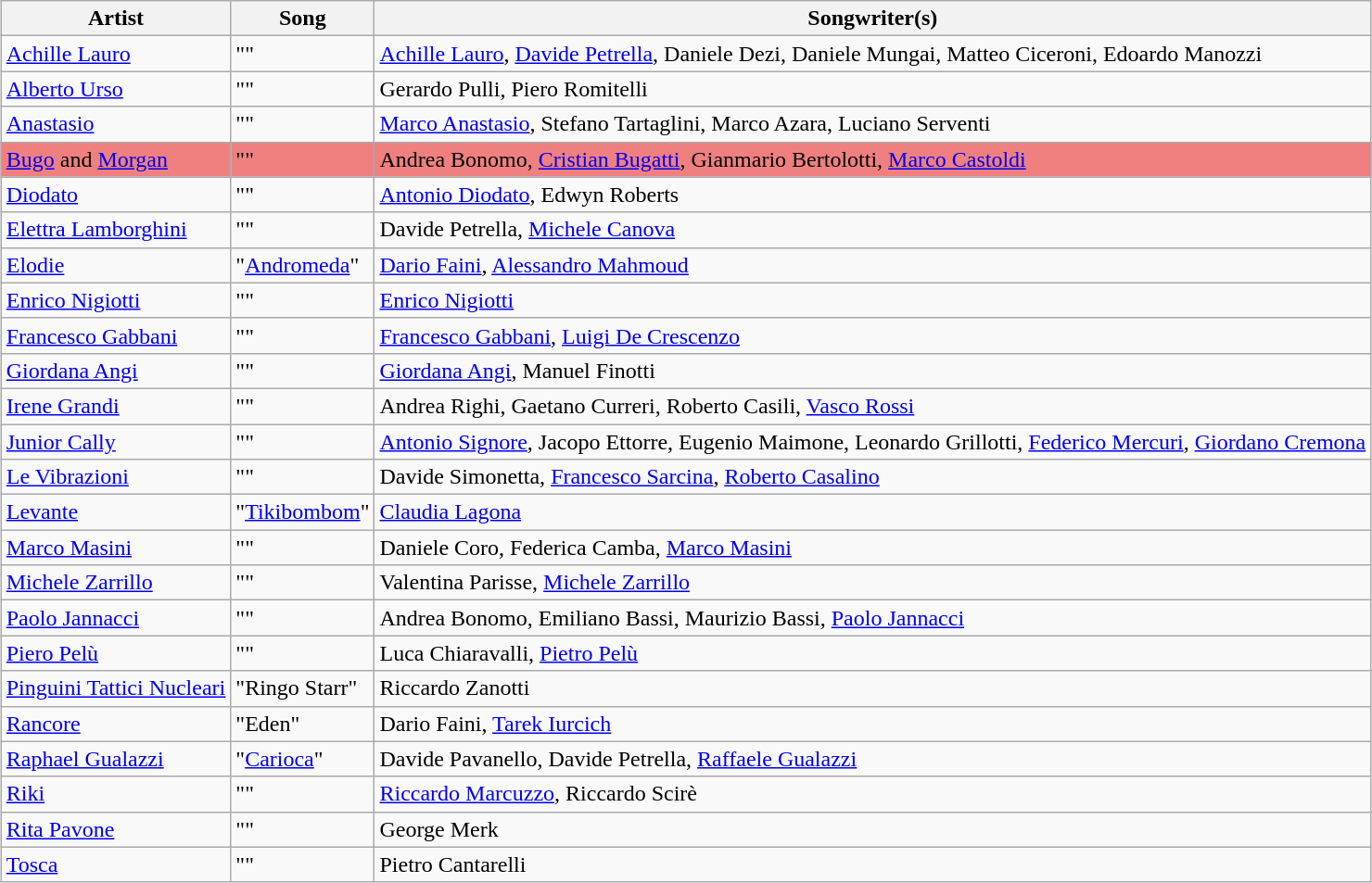<table class="wikitable sortable" style="margin: 1em auto 1em auto">
<tr>
<th>Artist</th>
<th>Song</th>
<th class="unsortable">Songwriter(s)</th>
</tr>
<tr>
<td><a href='#'>Achille Lauro</a></td>
<td>""</td>
<td><a href='#'>Achille Lauro</a>, <a href='#'>Davide Petrella</a>, Daniele Dezi, Daniele Mungai, Matteo Ciceroni, Edoardo Manozzi</td>
</tr>
<tr>
<td><a href='#'>Alberto Urso</a></td>
<td>""</td>
<td>Gerardo Pulli, Piero Romitelli</td>
</tr>
<tr>
<td><a href='#'>Anastasio</a></td>
<td>""</td>
<td><a href='#'>Marco Anastasio</a>, Stefano Tartaglini, Marco Azara, Luciano Serventi</td>
</tr>
<tr style="background:#F08080;">
<td><a href='#'>Bugo</a> and <a href='#'>Morgan</a></td>
<td>""</td>
<td>Andrea Bonomo, <a href='#'>Cristian Bugatti</a>, Gianmario Bertolotti, <a href='#'>Marco Castoldi</a></td>
</tr>
<tr>
<td><a href='#'>Diodato</a></td>
<td>""</td>
<td><a href='#'>Antonio Diodato</a>, Edwyn Roberts</td>
</tr>
<tr>
<td><a href='#'>Elettra Lamborghini</a></td>
<td>""</td>
<td>Davide Petrella, <a href='#'>Michele Canova</a></td>
</tr>
<tr>
<td><a href='#'>Elodie</a></td>
<td>"<a href='#'>Andromeda</a>"</td>
<td><a href='#'>Dario Faini</a>, <a href='#'>Alessandro Mahmoud</a></td>
</tr>
<tr>
<td><a href='#'>Enrico Nigiotti</a></td>
<td>""</td>
<td><a href='#'>Enrico Nigiotti</a></td>
</tr>
<tr>
<td><a href='#'>Francesco Gabbani</a></td>
<td>""</td>
<td><a href='#'>Francesco Gabbani</a>, <a href='#'>Luigi De Crescenzo</a></td>
</tr>
<tr>
<td><a href='#'>Giordana Angi</a></td>
<td>""</td>
<td><a href='#'>Giordana Angi</a>, Manuel Finotti</td>
</tr>
<tr>
<td><a href='#'>Irene Grandi</a></td>
<td>""</td>
<td>Andrea Righi, Gaetano Curreri, Roberto Casili, <a href='#'>Vasco Rossi</a></td>
</tr>
<tr>
<td><a href='#'>Junior Cally</a></td>
<td>""</td>
<td><a href='#'>Antonio Signore</a>, Jacopo Ettorre, Eugenio Maimone, Leonardo Grillotti, <a href='#'>Federico Mercuri</a>, <a href='#'>Giordano Cremona</a></td>
</tr>
<tr>
<td><a href='#'>Le Vibrazioni</a></td>
<td>""</td>
<td>Davide Simonetta, <a href='#'>Francesco Sarcina</a>, <a href='#'>Roberto Casalino</a></td>
</tr>
<tr>
<td><a href='#'>Levante</a></td>
<td>"<a href='#'>Tikibombom</a>"</td>
<td><a href='#'>Claudia Lagona</a></td>
</tr>
<tr>
<td><a href='#'>Marco Masini</a></td>
<td>""</td>
<td>Daniele Coro, Federica Camba, <a href='#'>Marco Masini</a></td>
</tr>
<tr>
<td><a href='#'>Michele Zarrillo</a></td>
<td>""</td>
<td>Valentina Parisse, <a href='#'>Michele Zarrillo</a></td>
</tr>
<tr>
<td><a href='#'>Paolo Jannacci</a></td>
<td>""</td>
<td>Andrea Bonomo, Emiliano Bassi, Maurizio Bassi, <a href='#'>Paolo Jannacci</a></td>
</tr>
<tr>
<td><a href='#'>Piero Pelù</a></td>
<td>""</td>
<td>Luca Chiaravalli, <a href='#'>Pietro Pelù</a></td>
</tr>
<tr>
<td><a href='#'>Pinguini Tattici Nucleari</a></td>
<td>"Ringo Starr"</td>
<td>Riccardo Zanotti</td>
</tr>
<tr>
<td><a href='#'>Rancore</a></td>
<td>"Eden"</td>
<td>Dario Faini, <a href='#'>Tarek Iurcich</a></td>
</tr>
<tr>
<td><a href='#'>Raphael Gualazzi</a></td>
<td>"<a href='#'>Carioca</a>"</td>
<td>Davide Pavanello, Davide Petrella, <a href='#'>Raffaele Gualazzi</a></td>
</tr>
<tr>
<td><a href='#'>Riki</a></td>
<td>""</td>
<td><a href='#'>Riccardo Marcuzzo</a>, Riccardo Scirè</td>
</tr>
<tr>
<td><a href='#'>Rita Pavone</a></td>
<td>""</td>
<td>George Merk</td>
</tr>
<tr>
<td><a href='#'>Tosca</a></td>
<td>""</td>
<td>Pietro Cantarelli</td>
</tr>
</table>
